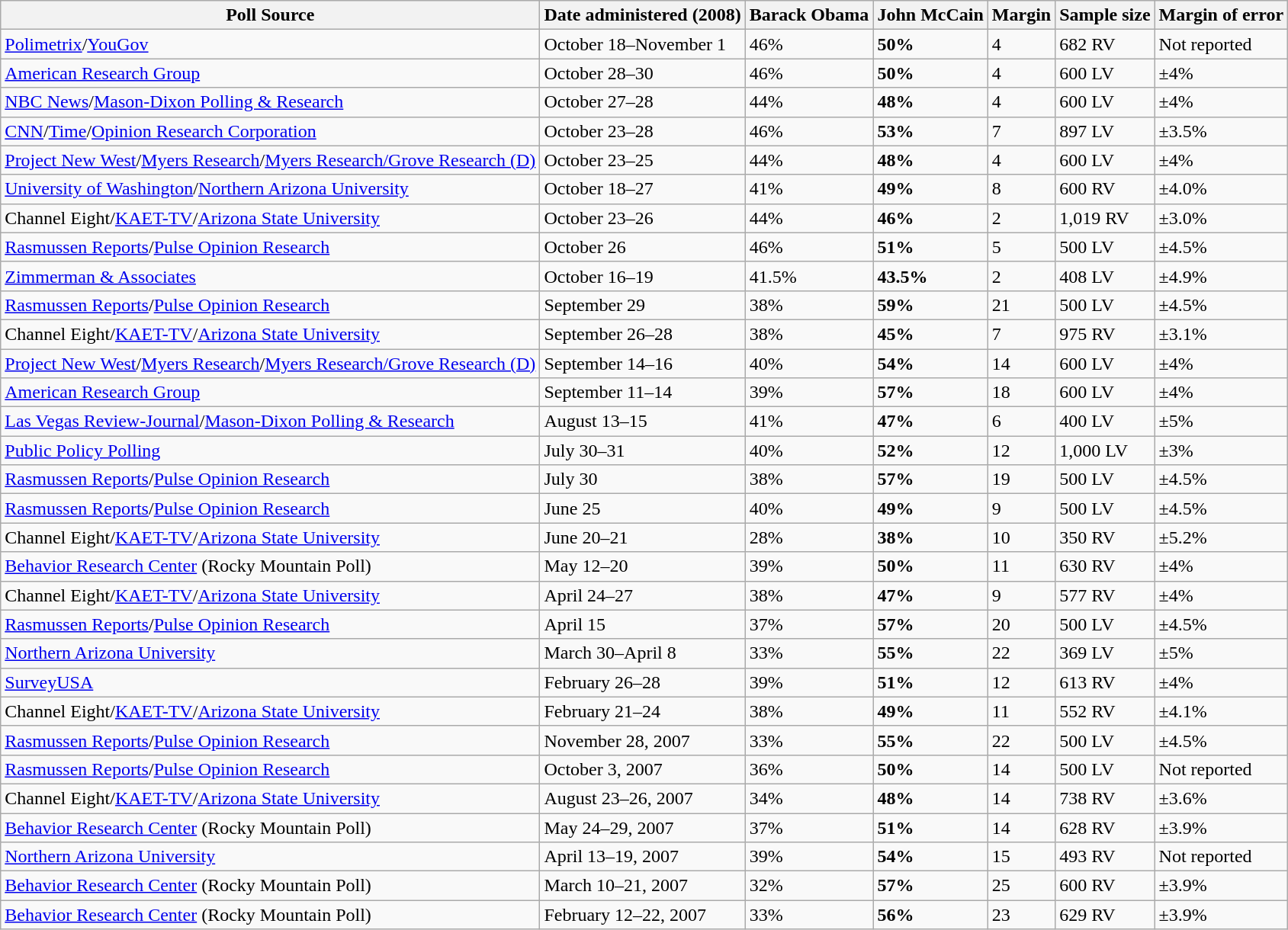<table class="wikitable collapsible">
<tr>
<th>Poll Source</th>
<th>Date administered (2008)</th>
<th>Barack Obama</th>
<th>John McCain</th>
<th>Margin</th>
<th>Sample size</th>
<th>Margin of error</th>
</tr>
<tr>
<td><a href='#'>Polimetrix</a>/<a href='#'>YouGov</a></td>
<td>October 18–November 1</td>
<td>46%</td>
<td><strong>50%</strong></td>
<td>4</td>
<td>682 RV</td>
<td>Not reported</td>
</tr>
<tr>
<td><a href='#'>American Research Group</a></td>
<td>October 28–30</td>
<td>46%</td>
<td><strong>50%</strong></td>
<td>4</td>
<td>600 LV</td>
<td>±4%</td>
</tr>
<tr>
<td><a href='#'>NBC News</a>/<a href='#'>Mason-Dixon Polling & Research</a></td>
<td>October 27–28</td>
<td>44%</td>
<td><strong>48%</strong></td>
<td>4</td>
<td>600 LV</td>
<td>±4%</td>
</tr>
<tr>
<td><a href='#'>CNN</a>/<a href='#'>Time</a>/<a href='#'>Opinion Research Corporation</a></td>
<td>October 23–28</td>
<td>46%</td>
<td><strong>53%</strong></td>
<td>7</td>
<td>897 LV</td>
<td>±3.5%</td>
</tr>
<tr>
<td><a href='#'>Project New West</a>/<a href='#'>Myers Research</a>/<a href='#'>Myers Research/Grove Research (D)</a></td>
<td>October 23–25</td>
<td>44%</td>
<td><strong>48%</strong></td>
<td>4</td>
<td>600 LV</td>
<td>±4%</td>
</tr>
<tr>
<td><a href='#'>University of Washington</a>/<a href='#'>Northern Arizona University</a></td>
<td>October 18–27</td>
<td>41%</td>
<td><strong>49%</strong></td>
<td>8</td>
<td>600 RV</td>
<td>±4.0%</td>
</tr>
<tr>
<td>Channel Eight/<a href='#'>KAET-TV</a>/<a href='#'>Arizona State University</a></td>
<td>October 23–26</td>
<td>44%</td>
<td><strong>46%</strong></td>
<td>2</td>
<td>1,019 RV</td>
<td>±3.0%</td>
</tr>
<tr>
<td><a href='#'>Rasmussen Reports</a>/<a href='#'>Pulse Opinion Research</a></td>
<td>October 26</td>
<td>46%</td>
<td><strong>51%</strong></td>
<td>5</td>
<td>500 LV</td>
<td>±4.5%</td>
</tr>
<tr>
<td><a href='#'>Zimmerman & Associates</a></td>
<td>October 16–19</td>
<td>41.5%</td>
<td><strong>43.5%</strong></td>
<td>2</td>
<td>408 LV</td>
<td>±4.9%</td>
</tr>
<tr>
<td><a href='#'>Rasmussen Reports</a>/<a href='#'>Pulse Opinion Research</a></td>
<td>September 29</td>
<td>38%</td>
<td><strong>59%</strong></td>
<td>21</td>
<td>500 LV</td>
<td>±4.5%</td>
</tr>
<tr>
<td>Channel Eight/<a href='#'>KAET-TV</a>/<a href='#'>Arizona State University</a></td>
<td>September 26–28</td>
<td>38%</td>
<td><strong>45%</strong></td>
<td>7</td>
<td>975 RV</td>
<td>±3.1%</td>
</tr>
<tr>
<td><a href='#'>Project New West</a>/<a href='#'>Myers Research</a>/<a href='#'>Myers Research/Grove Research (D)</a></td>
<td>September 14–16</td>
<td>40%</td>
<td><strong>54%</strong></td>
<td>14</td>
<td>600 LV</td>
<td>±4%</td>
</tr>
<tr>
<td><a href='#'>American Research Group</a></td>
<td>September 11–14</td>
<td>39%</td>
<td><strong>57%</strong></td>
<td>18</td>
<td>600 LV</td>
<td>±4%</td>
</tr>
<tr>
<td><a href='#'>Las Vegas Review-Journal</a>/<a href='#'>Mason-Dixon Polling & Research</a></td>
<td>August 13–15</td>
<td>41%</td>
<td><strong>47%</strong></td>
<td>6</td>
<td>400 LV</td>
<td>±5%</td>
</tr>
<tr>
<td><a href='#'>Public Policy Polling</a></td>
<td>July 30–31</td>
<td>40%</td>
<td><strong>52%</strong></td>
<td>12</td>
<td>1,000 LV</td>
<td>±3%</td>
</tr>
<tr>
<td><a href='#'>Rasmussen Reports</a>/<a href='#'>Pulse Opinion Research</a></td>
<td>July 30</td>
<td>38%</td>
<td><strong>57%</strong></td>
<td>19</td>
<td>500 LV</td>
<td>±4.5%</td>
</tr>
<tr>
<td><a href='#'>Rasmussen Reports</a>/<a href='#'>Pulse Opinion Research</a></td>
<td>June 25</td>
<td>40%</td>
<td><strong>49%</strong></td>
<td>9</td>
<td>500 LV</td>
<td>±4.5%</td>
</tr>
<tr>
<td>Channel Eight/<a href='#'>KAET-TV</a>/<a href='#'>Arizona State University</a></td>
<td>June 20–21</td>
<td>28%</td>
<td><strong>38%</strong></td>
<td>10</td>
<td>350 RV</td>
<td>±5.2%</td>
</tr>
<tr>
<td><a href='#'>Behavior Research Center</a> (Rocky Mountain Poll)</td>
<td>May 12–20</td>
<td>39%</td>
<td><strong>50%</strong></td>
<td>11</td>
<td>630 RV</td>
<td>±4%</td>
</tr>
<tr>
<td>Channel Eight/<a href='#'>KAET-TV</a>/<a href='#'>Arizona State University</a></td>
<td>April 24–27</td>
<td>38%</td>
<td><strong>47%</strong></td>
<td>9</td>
<td>577 RV</td>
<td>±4%</td>
</tr>
<tr>
<td><a href='#'>Rasmussen Reports</a>/<a href='#'>Pulse Opinion Research</a></td>
<td>April 15</td>
<td>37%</td>
<td><strong>57%</strong></td>
<td>20</td>
<td>500 LV</td>
<td>±4.5%</td>
</tr>
<tr>
<td><a href='#'>Northern Arizona University</a></td>
<td>March 30–April 8</td>
<td>33%</td>
<td><strong>55%</strong></td>
<td>22</td>
<td>369 LV</td>
<td>±5%</td>
</tr>
<tr>
<td><a href='#'>SurveyUSA</a></td>
<td>February 26–28</td>
<td>39%</td>
<td><strong>51%</strong></td>
<td>12</td>
<td>613 RV</td>
<td>±4%</td>
</tr>
<tr>
<td>Channel Eight/<a href='#'>KAET-TV</a>/<a href='#'>Arizona State University</a></td>
<td>February 21–24</td>
<td>38%</td>
<td><strong>49%</strong></td>
<td>11</td>
<td>552 RV</td>
<td>±4.1%</td>
</tr>
<tr>
<td><a href='#'>Rasmussen Reports</a>/<a href='#'>Pulse Opinion Research</a></td>
<td>November 28, 2007</td>
<td>33%</td>
<td><strong>55%</strong></td>
<td>22</td>
<td>500 LV</td>
<td>±4.5%</td>
</tr>
<tr>
<td><a href='#'>Rasmussen Reports</a>/<a href='#'>Pulse Opinion Research</a></td>
<td>October 3, 2007</td>
<td>36%</td>
<td><strong>50%</strong></td>
<td>14</td>
<td>500 LV</td>
<td>Not reported</td>
</tr>
<tr>
<td>Channel Eight/<a href='#'>KAET-TV</a>/<a href='#'>Arizona State University</a></td>
<td>August 23–26, 2007</td>
<td>34%</td>
<td><strong>48%</strong></td>
<td>14</td>
<td>738 RV</td>
<td>±3.6%</td>
</tr>
<tr>
<td><a href='#'>Behavior Research Center</a> (Rocky Mountain Poll)</td>
<td>May 24–29, 2007</td>
<td>37%</td>
<td><strong>51%</strong></td>
<td>14</td>
<td>628 RV</td>
<td>±3.9%</td>
</tr>
<tr>
<td><a href='#'>Northern Arizona University</a></td>
<td>April 13–19, 2007</td>
<td>39%</td>
<td><strong>54%</strong></td>
<td>15</td>
<td>493 RV</td>
<td>Not reported</td>
</tr>
<tr>
<td><a href='#'>Behavior Research Center</a> (Rocky Mountain Poll)</td>
<td>March 10–21, 2007</td>
<td>32%</td>
<td><strong>57%</strong></td>
<td>25</td>
<td>600 RV</td>
<td>±3.9%</td>
</tr>
<tr>
<td><a href='#'>Behavior Research Center</a> (Rocky Mountain Poll)</td>
<td>February 12–22, 2007</td>
<td>33%</td>
<td><strong>56%</strong></td>
<td>23</td>
<td>629 RV</td>
<td>±3.9%</td>
</tr>
</table>
